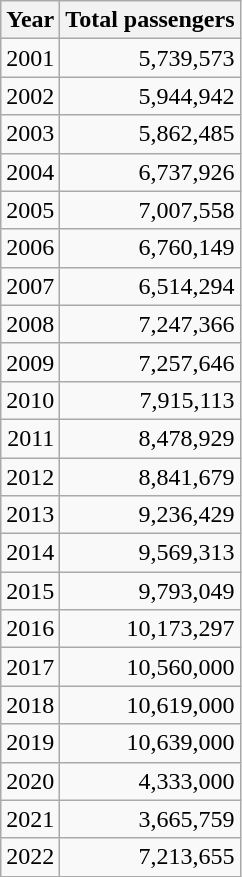<table class="wikitable" style="text-align:right; margin:left">
<tr>
<th>Year</th>
<th>Total passengers</th>
</tr>
<tr>
<td>2001</td>
<td>5,739,573</td>
</tr>
<tr>
<td>2002</td>
<td>5,944,942</td>
</tr>
<tr>
<td>2003</td>
<td>5,862,485</td>
</tr>
<tr>
<td>2004</td>
<td>6,737,926</td>
</tr>
<tr>
<td>2005</td>
<td>7,007,558</td>
</tr>
<tr>
<td>2006</td>
<td>6,760,149</td>
</tr>
<tr>
<td>2007</td>
<td>6,514,294</td>
</tr>
<tr>
<td>2008</td>
<td>7,247,366</td>
</tr>
<tr>
<td>2009</td>
<td>7,257,646</td>
</tr>
<tr>
<td>2010</td>
<td>7,915,113</td>
</tr>
<tr>
<td>2011</td>
<td>8,478,929</td>
</tr>
<tr>
<td>2012</td>
<td>8,841,679</td>
</tr>
<tr>
<td>2013</td>
<td>9,236,429</td>
</tr>
<tr>
<td>2014</td>
<td>9,569,313</td>
</tr>
<tr>
<td>2015</td>
<td>9,793,049</td>
</tr>
<tr>
<td>2016</td>
<td>10,173,297</td>
</tr>
<tr>
<td>2017</td>
<td>10,560,000</td>
</tr>
<tr>
<td>2018</td>
<td>10,619,000</td>
</tr>
<tr>
<td>2019</td>
<td>10,639,000</td>
</tr>
<tr>
<td>2020</td>
<td>4,333,000</td>
</tr>
<tr>
<td>2021</td>
<td>3,665,759</td>
</tr>
<tr>
<td>2022</td>
<td>7,213,655</td>
</tr>
</table>
